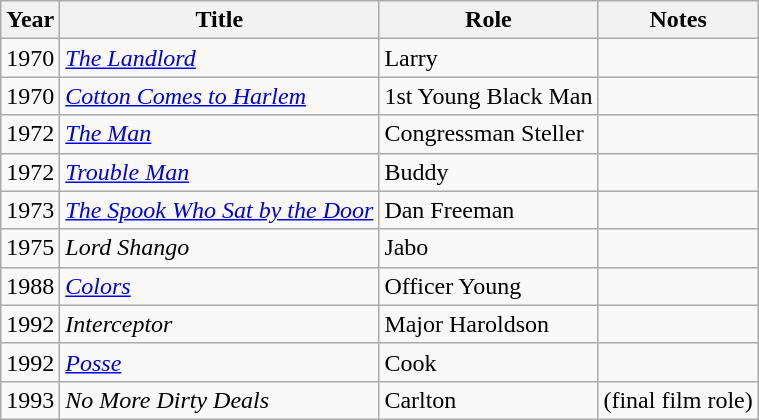<table class="wikitable">
<tr>
<th>Year</th>
<th>Title</th>
<th>Role</th>
<th>Notes</th>
</tr>
<tr>
<td>1970</td>
<td><em><a href='#'>The Landlord</a></em></td>
<td>Larry</td>
<td></td>
</tr>
<tr>
<td>1970</td>
<td><em><a href='#'>Cotton Comes to Harlem</a></em></td>
<td>1st Young Black Man</td>
<td></td>
</tr>
<tr>
<td>1972</td>
<td><em><a href='#'>The Man</a></em></td>
<td>Congressman Steller</td>
<td></td>
</tr>
<tr>
<td>1972</td>
<td><em><a href='#'>Trouble Man</a></em></td>
<td>Buddy</td>
<td></td>
</tr>
<tr>
<td>1973</td>
<td><em><a href='#'>The Spook Who Sat by the Door</a></em></td>
<td>Dan Freeman</td>
<td></td>
</tr>
<tr>
<td>1975</td>
<td><em>Lord Shango</em></td>
<td>Jabo</td>
<td></td>
</tr>
<tr>
<td>1988</td>
<td><em><a href='#'>Colors</a></em></td>
<td>Officer Young</td>
<td></td>
</tr>
<tr>
<td>1992</td>
<td><em>Interceptor</em></td>
<td>Major Haroldson</td>
<td></td>
</tr>
<tr>
<td>1992</td>
<td><em><a href='#'>Posse</a></em></td>
<td>Cook</td>
<td></td>
</tr>
<tr>
<td>1993</td>
<td><em>No More Dirty Deals</em></td>
<td>Carlton</td>
<td>(final film role)</td>
</tr>
</table>
